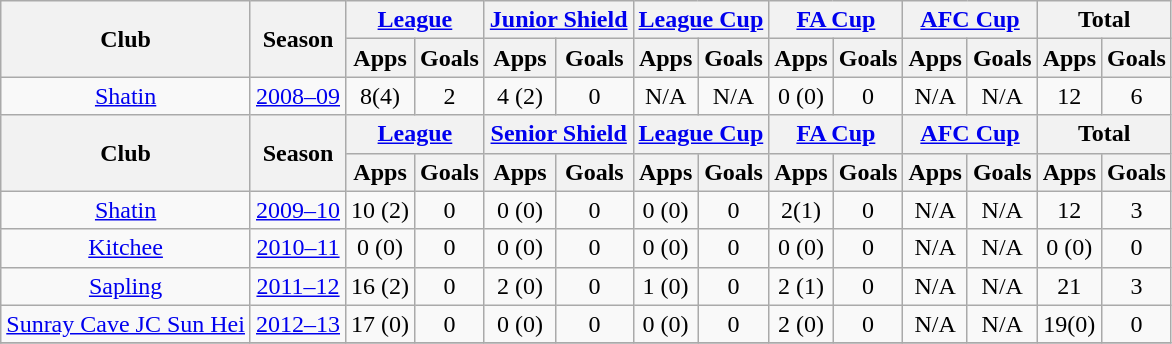<table class="wikitable" style="text-align: center;">
<tr>
<th rowspan="2">Club</th>
<th rowspan="2">Season</th>
<th colspan="2"><a href='#'>League</a></th>
<th colspan="2"><a href='#'>Junior Shield</a></th>
<th colspan="2"><a href='#'>League Cup</a></th>
<th colspan="2"><a href='#'>FA Cup</a></th>
<th colspan="2"><a href='#'>AFC Cup</a></th>
<th colspan="2">Total</th>
</tr>
<tr>
<th>Apps</th>
<th>Goals</th>
<th>Apps</th>
<th>Goals</th>
<th>Apps</th>
<th>Goals</th>
<th>Apps</th>
<th>Goals</th>
<th>Apps</th>
<th>Goals</th>
<th>Apps</th>
<th>Goals</th>
</tr>
<tr>
<td rowspan="1" valign="top"><a href='#'>Shatin</a></td>
<td><a href='#'>2008–09</a></td>
<td>8(4)</td>
<td>2</td>
<td>4 (2)</td>
<td>0</td>
<td>N/A</td>
<td>N/A</td>
<td>0 (0)</td>
<td>0</td>
<td>N/A</td>
<td>N/A</td>
<td>12</td>
<td>6</td>
</tr>
<tr>
<th rowspan="2">Club</th>
<th rowspan="2">Season</th>
<th colspan="2"><a href='#'>League</a></th>
<th colspan="2"><a href='#'>Senior Shield</a></th>
<th colspan="2"><a href='#'>League Cup</a></th>
<th colspan="2"><a href='#'>FA Cup</a></th>
<th colspan="2"><a href='#'>AFC Cup</a></th>
<th colspan="2">Total</th>
</tr>
<tr>
<th>Apps</th>
<th>Goals</th>
<th>Apps</th>
<th>Goals</th>
<th>Apps</th>
<th>Goals</th>
<th>Apps</th>
<th>Goals</th>
<th>Apps</th>
<th>Goals</th>
<th>Apps</th>
<th>Goals</th>
</tr>
<tr>
<td rowspan="1" valign="top"><a href='#'>Shatin</a></td>
<td><a href='#'>2009–10</a></td>
<td>10 (2)</td>
<td>0</td>
<td>0 (0)</td>
<td>0</td>
<td>0 (0)</td>
<td>0</td>
<td>2(1)</td>
<td>0</td>
<td>N/A</td>
<td>N/A</td>
<td>12</td>
<td>3</td>
</tr>
<tr>
<td rowspan="1" valign="top"><a href='#'>Kitchee</a></td>
<td><a href='#'>2010–11</a></td>
<td>0 (0)</td>
<td>0</td>
<td>0 (0)</td>
<td>0</td>
<td>0 (0)</td>
<td>0</td>
<td>0 (0)</td>
<td>0</td>
<td>N/A</td>
<td>N/A</td>
<td>0 (0)</td>
<td>0</td>
</tr>
<tr>
<td rowspan="1" valign="top"><a href='#'>Sapling</a></td>
<td><a href='#'>2011–12</a></td>
<td>16 (2)</td>
<td>0</td>
<td>2 (0)</td>
<td>0</td>
<td>1 (0)</td>
<td>0</td>
<td>2 (1)</td>
<td>0</td>
<td>N/A</td>
<td>N/A</td>
<td>21</td>
<td>3</td>
</tr>
<tr>
<td rowspan="1" valign="top"><a href='#'>Sunray Cave JC Sun Hei</a></td>
<td><a href='#'>2012–13</a></td>
<td>17 (0)</td>
<td>0</td>
<td>0 (0)</td>
<td>0</td>
<td>0 (0)</td>
<td>0</td>
<td>2 (0)</td>
<td>0</td>
<td>N/A</td>
<td>N/A</td>
<td>19(0)</td>
<td>0</td>
</tr>
<tr>
</tr>
</table>
